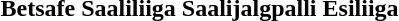<table>
<tr valign=top>
<th align="center">Betsafe Saaliliiga</th>
<th align="center">Saalijalgpalli Esiliiga</th>
</tr>
<tr valign=top>
<td align="left"></td>
<td align="left"></td>
</tr>
</table>
